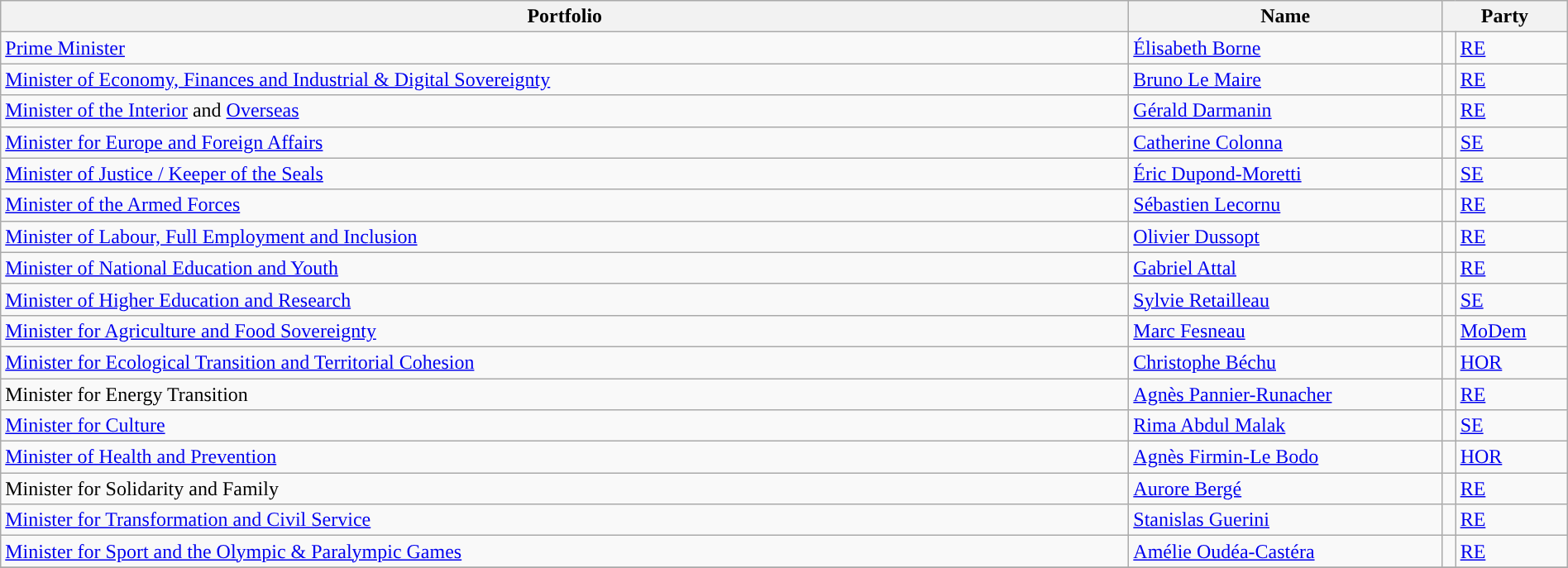<table class="wikitable" style="width:100%">
<tr>
<th>Portfolio</th>
<th style="width:20%">Name</th>
<th colspan="2" style="width:8%">Party</th>
</tr>
<tr>
<td><a href='#'>Prime Minister</a></td>
<td><a href='#'>Élisabeth Borne</a></td>
<td style="background:"></td>
<td><a href='#'>RE</a></td>
</tr>
<tr>
<td><a href='#'>Minister of Economy, Finances and Industrial & Digital Sovereignty</a></td>
<td><a href='#'>Bruno Le Maire</a></td>
<td style="background:"></td>
<td><a href='#'>RE</a></td>
</tr>
<tr>
<td><a href='#'>Minister of the Interior</a> and <a href='#'>Overseas</a></td>
<td><a href='#'>Gérald Darmanin</a></td>
<td style="background:"></td>
<td><a href='#'>RE</a></td>
</tr>
<tr>
<td><a href='#'>Minister for Europe and Foreign Affairs</a></td>
<td><a href='#'>Catherine Colonna</a></td>
<td style="background:"></td>
<td><a href='#'>SE</a></td>
</tr>
<tr>
<td><a href='#'>Minister of Justice / Keeper of the Seals</a></td>
<td><a href='#'>Éric Dupond-Moretti</a></td>
<td style="background:"></td>
<td><a href='#'>SE</a></td>
</tr>
<tr>
<td><a href='#'>Minister of the Armed Forces</a></td>
<td><a href='#'>Sébastien Lecornu</a></td>
<td style="background:"></td>
<td><a href='#'>RE</a></td>
</tr>
<tr>
<td><a href='#'>Minister of Labour, Full Employment and Inclusion</a></td>
<td><a href='#'>Olivier Dussopt</a></td>
<td style="background:"></td>
<td><a href='#'>RE</a></td>
</tr>
<tr>
<td><a href='#'>Minister of National Education and Youth</a></td>
<td><a href='#'>Gabriel Attal</a></td>
<td style="background:"></td>
<td><a href='#'>RE</a></td>
</tr>
<tr>
<td><a href='#'>Minister of Higher Education and Research</a></td>
<td><a href='#'>Sylvie Retailleau</a></td>
<td style="background:"></td>
<td><a href='#'>SE</a></td>
</tr>
<tr>
<td><a href='#'>Minister for Agriculture and Food Sovereignty</a></td>
<td><a href='#'>Marc Fesneau</a></td>
<td style=background:></td>
<td><a href='#'>MoDem</a></td>
</tr>
<tr>
<td><a href='#'>Minister for Ecological Transition and Territorial Cohesion</a></td>
<td><a href='#'>Christophe Béchu</a></td>
<td style="background:"></td>
<td><a href='#'>HOR</a></td>
</tr>
<tr>
<td>Minister for Energy Transition</td>
<td><a href='#'>Agnès Pannier-Runacher</a></td>
<td style="background:"></td>
<td><a href='#'>RE</a></td>
</tr>
<tr>
<td><a href='#'>Minister for Culture</a></td>
<td><a href='#'>Rima Abdul Malak</a></td>
<td style="background:"></td>
<td><a href='#'>SE</a></td>
</tr>
<tr>
<td><a href='#'>Minister of Health and Prevention</a></td>
<td><a href='#'>Agnès Firmin-Le Bodo</a></td>
<td style="background:"></td>
<td><a href='#'>HOR</a></td>
</tr>
<tr>
<td>Minister for Solidarity and Family</td>
<td><a href='#'>Aurore Bergé</a></td>
<td style="background:"></td>
<td><a href='#'>RE</a></td>
</tr>
<tr>
<td><a href='#'>Minister for Transformation and Civil Service</a></td>
<td><a href='#'>Stanislas Guerini</a></td>
<td style="background:"></td>
<td><a href='#'>RE</a></td>
</tr>
<tr>
<td><a href='#'>Minister for Sport and the Olympic & Paralympic Games</a></td>
<td><a href='#'>Amélie Oudéa-Castéra</a></td>
<td style="background:"></td>
<td><a href='#'>RE</a></td>
</tr>
<tr>
</tr>
</table>
